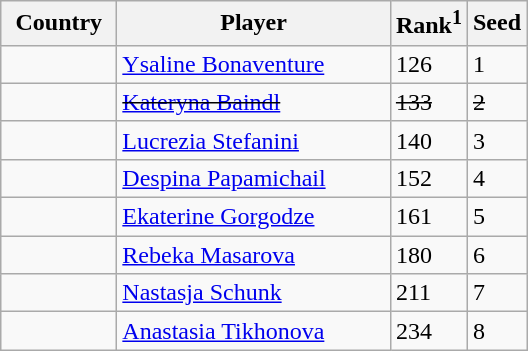<table class="sortable wikitable">
<tr>
<th width="70">Country</th>
<th width="175">Player</th>
<th>Rank<sup>1</sup></th>
<th>Seed</th>
</tr>
<tr>
<td></td>
<td><a href='#'>Ysaline Bonaventure</a></td>
<td>126</td>
<td>1</td>
</tr>
<tr>
<td><s></s></td>
<td><s><a href='#'>Kateryna Baindl</a></s></td>
<td><s>133</s></td>
<td><s>2</s></td>
</tr>
<tr>
<td></td>
<td><a href='#'>Lucrezia Stefanini</a></td>
<td>140</td>
<td>3</td>
</tr>
<tr>
<td></td>
<td><a href='#'>Despina Papamichail</a></td>
<td>152</td>
<td>4</td>
</tr>
<tr>
<td></td>
<td><a href='#'>Ekaterine Gorgodze</a></td>
<td>161</td>
<td>5</td>
</tr>
<tr>
<td></td>
<td><a href='#'>Rebeka Masarova</a></td>
<td>180</td>
<td>6</td>
</tr>
<tr>
<td></td>
<td><a href='#'>Nastasja Schunk</a></td>
<td>211</td>
<td>7</td>
</tr>
<tr>
<td></td>
<td><a href='#'>Anastasia Tikhonova</a></td>
<td>234</td>
<td>8</td>
</tr>
</table>
